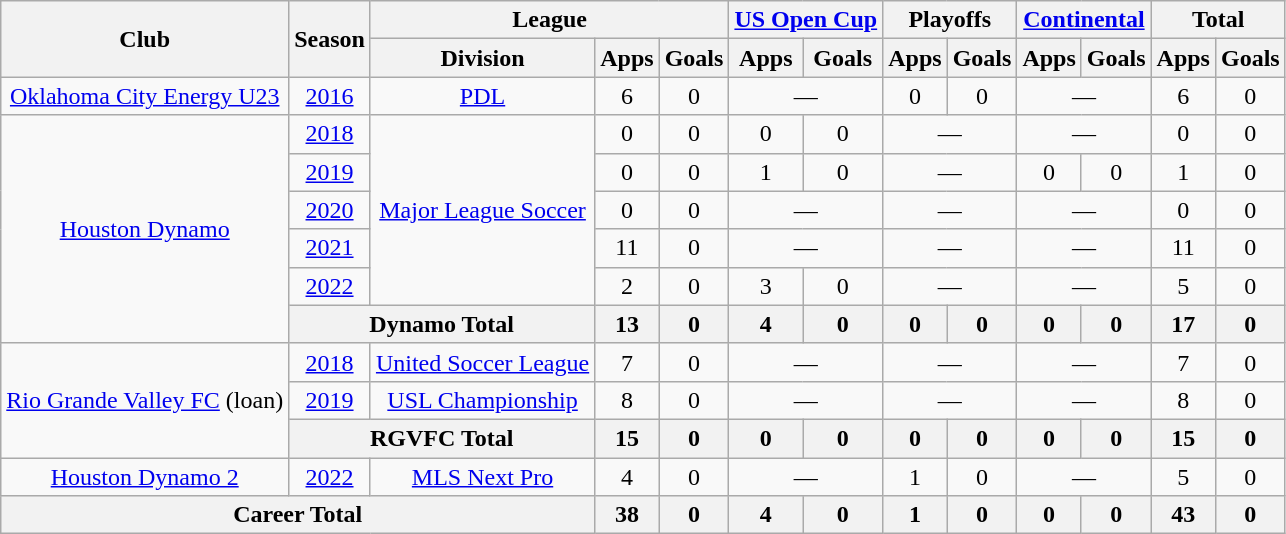<table class="wikitable" style="text-align:center">
<tr>
<th rowspan="2">Club</th>
<th rowspan="2">Season</th>
<th colspan="3">League</th>
<th colspan="2"><a href='#'>US Open Cup</a></th>
<th colspan="2">Playoffs</th>
<th colspan="2"><a href='#'>Continental</a></th>
<th colspan="2">Total</th>
</tr>
<tr>
<th>Division</th>
<th>Apps</th>
<th>Goals</th>
<th>Apps</th>
<th>Goals</th>
<th>Apps</th>
<th>Goals</th>
<th>Apps</th>
<th>Goals</th>
<th>Apps</th>
<th>Goals</th>
</tr>
<tr>
<td><a href='#'>Oklahoma City Energy U23</a></td>
<td><a href='#'>2016</a></td>
<td><a href='#'>PDL</a></td>
<td>6</td>
<td>0</td>
<td colspan="2">—</td>
<td>0</td>
<td>0</td>
<td colspan="2">—</td>
<td>6</td>
<td>0</td>
</tr>
<tr>
<td rowspan="6"><a href='#'>Houston Dynamo</a></td>
<td><a href='#'>2018</a></td>
<td rowspan="5"><a href='#'>Major League Soccer</a></td>
<td>0</td>
<td>0</td>
<td>0</td>
<td>0</td>
<td colspan="2">—</td>
<td colspan="2">—</td>
<td>0</td>
<td>0</td>
</tr>
<tr>
<td><a href='#'>2019</a></td>
<td>0</td>
<td>0</td>
<td>1</td>
<td>0</td>
<td colspan="2">—</td>
<td>0</td>
<td>0</td>
<td>1</td>
<td>0</td>
</tr>
<tr>
<td><a href='#'>2020</a></td>
<td>0</td>
<td>0</td>
<td colspan="2">—</td>
<td colspan="2">—</td>
<td colspan="2">—</td>
<td>0</td>
<td>0</td>
</tr>
<tr>
<td><a href='#'>2021</a></td>
<td>11</td>
<td>0</td>
<td colspan="2">—</td>
<td colspan="2">—</td>
<td colspan="2">—</td>
<td>11</td>
<td>0</td>
</tr>
<tr>
<td><a href='#'>2022</a></td>
<td>2</td>
<td>0</td>
<td>3</td>
<td>0</td>
<td colspan="2">—</td>
<td colspan="2">—</td>
<td>5</td>
<td>0</td>
</tr>
<tr>
<th colspan="2">Dynamo Total</th>
<th>13</th>
<th>0</th>
<th>4</th>
<th>0</th>
<th>0</th>
<th>0</th>
<th>0</th>
<th>0</th>
<th>17</th>
<th>0</th>
</tr>
<tr>
<td rowspan="3"><a href='#'>Rio Grande Valley FC</a> (loan)</td>
<td><a href='#'>2018</a></td>
<td><a href='#'>United Soccer League</a></td>
<td>7</td>
<td>0</td>
<td colspan="2">—</td>
<td colspan="2">—</td>
<td colspan="2">—</td>
<td>7</td>
<td>0</td>
</tr>
<tr>
<td><a href='#'>2019</a></td>
<td><a href='#'>USL Championship</a></td>
<td>8</td>
<td>0</td>
<td colspan="2">—</td>
<td colspan="2">—</td>
<td colspan="2">—</td>
<td>8</td>
<td>0</td>
</tr>
<tr>
<th colspan="2">RGVFC Total</th>
<th>15</th>
<th>0</th>
<th>0</th>
<th>0</th>
<th>0</th>
<th>0</th>
<th>0</th>
<th>0</th>
<th>15</th>
<th>0</th>
</tr>
<tr>
<td><a href='#'>Houston Dynamo 2</a></td>
<td><a href='#'>2022</a></td>
<td><a href='#'>MLS Next Pro</a></td>
<td>4</td>
<td>0</td>
<td colspan="2">—</td>
<td>1</td>
<td>0</td>
<td colspan="2">—</td>
<td>5</td>
<td>0</td>
</tr>
<tr>
<th colspan="3">Career Total</th>
<th>38</th>
<th>0</th>
<th>4</th>
<th>0</th>
<th>1</th>
<th>0</th>
<th>0</th>
<th>0</th>
<th>43</th>
<th>0</th>
</tr>
</table>
